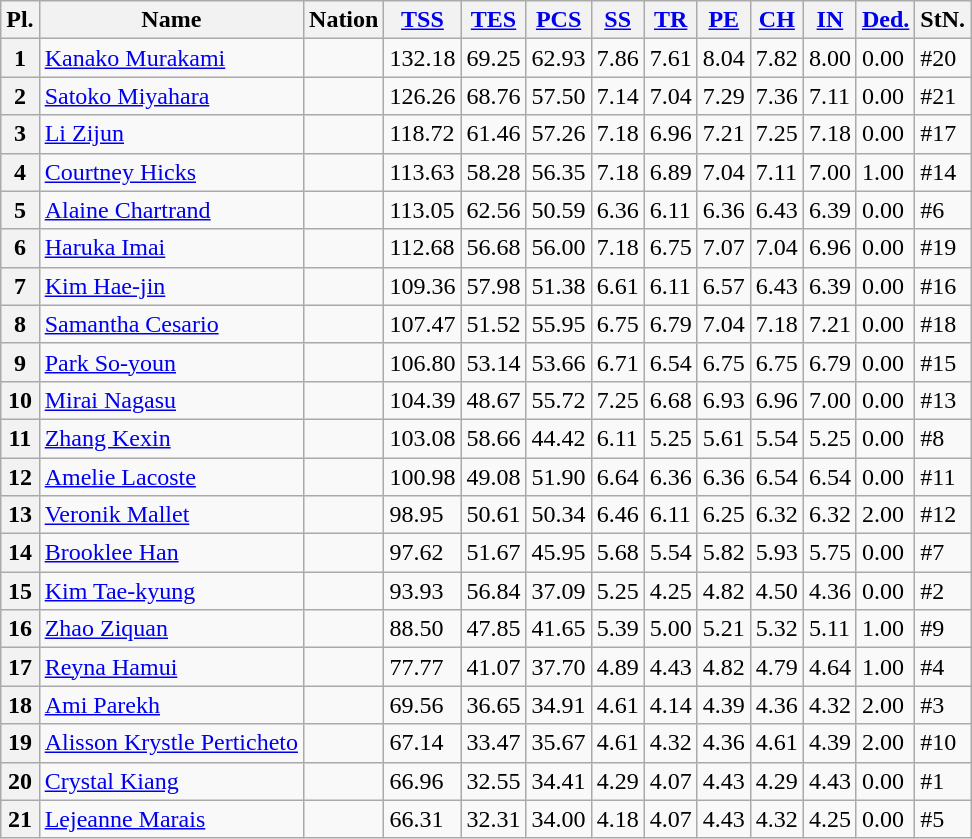<table class="wikitable sortable">
<tr>
<th>Pl.</th>
<th>Name</th>
<th>Nation</th>
<th><a href='#'>TSS</a></th>
<th><a href='#'>TES</a></th>
<th><a href='#'>PCS</a></th>
<th><a href='#'>SS</a></th>
<th><a href='#'>TR</a></th>
<th><a href='#'>PE</a></th>
<th><a href='#'>CH</a></th>
<th><a href='#'>IN</a></th>
<th><a href='#'>Ded.</a></th>
<th>StN.</th>
</tr>
<tr>
<th>1</th>
<td><a href='#'>Kanako Murakami</a></td>
<td></td>
<td>132.18</td>
<td>69.25</td>
<td>62.93</td>
<td>7.86</td>
<td>7.61</td>
<td>8.04</td>
<td>7.82</td>
<td>8.00</td>
<td>0.00</td>
<td>#20</td>
</tr>
<tr>
<th>2</th>
<td><a href='#'>Satoko Miyahara</a></td>
<td></td>
<td>126.26</td>
<td>68.76</td>
<td>57.50</td>
<td>7.14</td>
<td>7.04</td>
<td>7.29</td>
<td>7.36</td>
<td>7.11</td>
<td>0.00</td>
<td>#21</td>
</tr>
<tr>
<th>3</th>
<td><a href='#'>Li Zijun</a></td>
<td></td>
<td>118.72</td>
<td>61.46</td>
<td>57.26</td>
<td>7.18</td>
<td>6.96</td>
<td>7.21</td>
<td>7.25</td>
<td>7.18</td>
<td>0.00</td>
<td>#17</td>
</tr>
<tr>
<th>4</th>
<td><a href='#'>Courtney Hicks</a></td>
<td></td>
<td>113.63</td>
<td>58.28</td>
<td>56.35</td>
<td>7.18</td>
<td>6.89</td>
<td>7.04</td>
<td>7.11</td>
<td>7.00</td>
<td>1.00</td>
<td>#14</td>
</tr>
<tr>
<th>5</th>
<td><a href='#'>Alaine Chartrand</a></td>
<td></td>
<td>113.05</td>
<td>62.56</td>
<td>50.59</td>
<td>6.36</td>
<td>6.11</td>
<td>6.36</td>
<td>6.43</td>
<td>6.39</td>
<td>0.00</td>
<td>#6</td>
</tr>
<tr>
<th>6</th>
<td><a href='#'>Haruka Imai</a></td>
<td></td>
<td>112.68</td>
<td>56.68</td>
<td>56.00</td>
<td>7.18</td>
<td>6.75</td>
<td>7.07</td>
<td>7.04</td>
<td>6.96</td>
<td>0.00</td>
<td>#19</td>
</tr>
<tr>
<th>7</th>
<td><a href='#'>Kim Hae-jin</a></td>
<td></td>
<td>109.36</td>
<td>57.98</td>
<td>51.38</td>
<td>6.61</td>
<td>6.11</td>
<td>6.57</td>
<td>6.43</td>
<td>6.39</td>
<td>0.00</td>
<td>#16</td>
</tr>
<tr>
<th>8</th>
<td><a href='#'>Samantha Cesario</a></td>
<td></td>
<td>107.47</td>
<td>51.52</td>
<td>55.95</td>
<td>6.75</td>
<td>6.79</td>
<td>7.04</td>
<td>7.18</td>
<td>7.21</td>
<td>0.00</td>
<td>#18</td>
</tr>
<tr>
<th>9</th>
<td><a href='#'>Park So-youn</a></td>
<td></td>
<td>106.80</td>
<td>53.14</td>
<td>53.66</td>
<td>6.71</td>
<td>6.54</td>
<td>6.75</td>
<td>6.75</td>
<td>6.79</td>
<td>0.00</td>
<td>#15</td>
</tr>
<tr>
<th>10</th>
<td><a href='#'>Mirai Nagasu</a></td>
<td></td>
<td>104.39</td>
<td>48.67</td>
<td>55.72</td>
<td>7.25</td>
<td>6.68</td>
<td>6.93</td>
<td>6.96</td>
<td>7.00</td>
<td>0.00</td>
<td>#13</td>
</tr>
<tr>
<th>11</th>
<td><a href='#'>Zhang Kexin</a></td>
<td></td>
<td>103.08</td>
<td>58.66</td>
<td>44.42</td>
<td>6.11</td>
<td>5.25</td>
<td>5.61</td>
<td>5.54</td>
<td>5.25</td>
<td>0.00</td>
<td>#8</td>
</tr>
<tr>
<th>12</th>
<td><a href='#'>Amelie Lacoste</a></td>
<td></td>
<td>100.98</td>
<td>49.08</td>
<td>51.90</td>
<td>6.64</td>
<td>6.36</td>
<td>6.36</td>
<td>6.54</td>
<td>6.54</td>
<td>0.00</td>
<td>#11</td>
</tr>
<tr>
<th>13</th>
<td><a href='#'>Veronik Mallet</a></td>
<td></td>
<td>98.95</td>
<td>50.61</td>
<td>50.34</td>
<td>6.46</td>
<td>6.11</td>
<td>6.25</td>
<td>6.32</td>
<td>6.32</td>
<td>2.00</td>
<td>#12</td>
</tr>
<tr>
<th>14</th>
<td><a href='#'>Brooklee Han</a></td>
<td></td>
<td>97.62</td>
<td>51.67</td>
<td>45.95</td>
<td>5.68</td>
<td>5.54</td>
<td>5.82</td>
<td>5.93</td>
<td>5.75</td>
<td>0.00</td>
<td>#7</td>
</tr>
<tr>
<th>15</th>
<td><a href='#'>Kim Tae-kyung</a></td>
<td></td>
<td>93.93</td>
<td>56.84</td>
<td>37.09</td>
<td>5.25</td>
<td>4.25</td>
<td>4.82</td>
<td>4.50</td>
<td>4.36</td>
<td>0.00</td>
<td>#2</td>
</tr>
<tr>
<th>16</th>
<td><a href='#'>Zhao Ziquan</a></td>
<td></td>
<td>88.50</td>
<td>47.85</td>
<td>41.65</td>
<td>5.39</td>
<td>5.00</td>
<td>5.21</td>
<td>5.32</td>
<td>5.11</td>
<td>1.00</td>
<td>#9</td>
</tr>
<tr>
<th>17</th>
<td><a href='#'>Reyna Hamui</a></td>
<td></td>
<td>77.77</td>
<td>41.07</td>
<td>37.70</td>
<td>4.89</td>
<td>4.43</td>
<td>4.82</td>
<td>4.79</td>
<td>4.64</td>
<td>1.00</td>
<td>#4</td>
</tr>
<tr>
<th>18</th>
<td><a href='#'>Ami Parekh</a></td>
<td></td>
<td>69.56</td>
<td>36.65</td>
<td>34.91</td>
<td>4.61</td>
<td>4.14</td>
<td>4.39</td>
<td>4.36</td>
<td>4.32</td>
<td>2.00</td>
<td>#3</td>
</tr>
<tr>
<th>19</th>
<td><a href='#'>Alisson Krystle Perticheto</a></td>
<td></td>
<td>67.14</td>
<td>33.47</td>
<td>35.67</td>
<td>4.61</td>
<td>4.32</td>
<td>4.36</td>
<td>4.61</td>
<td>4.39</td>
<td>2.00</td>
<td>#10</td>
</tr>
<tr>
<th>20</th>
<td><a href='#'>Crystal Kiang</a></td>
<td></td>
<td>66.96</td>
<td>32.55</td>
<td>34.41</td>
<td>4.29</td>
<td>4.07</td>
<td>4.43</td>
<td>4.29</td>
<td>4.43</td>
<td>0.00</td>
<td>#1</td>
</tr>
<tr>
<th>21</th>
<td><a href='#'>Lejeanne Marais</a></td>
<td></td>
<td>66.31</td>
<td>32.31</td>
<td>34.00</td>
<td>4.18</td>
<td>4.07</td>
<td>4.43</td>
<td>4.32</td>
<td>4.25</td>
<td>0.00</td>
<td>#5</td>
</tr>
</table>
